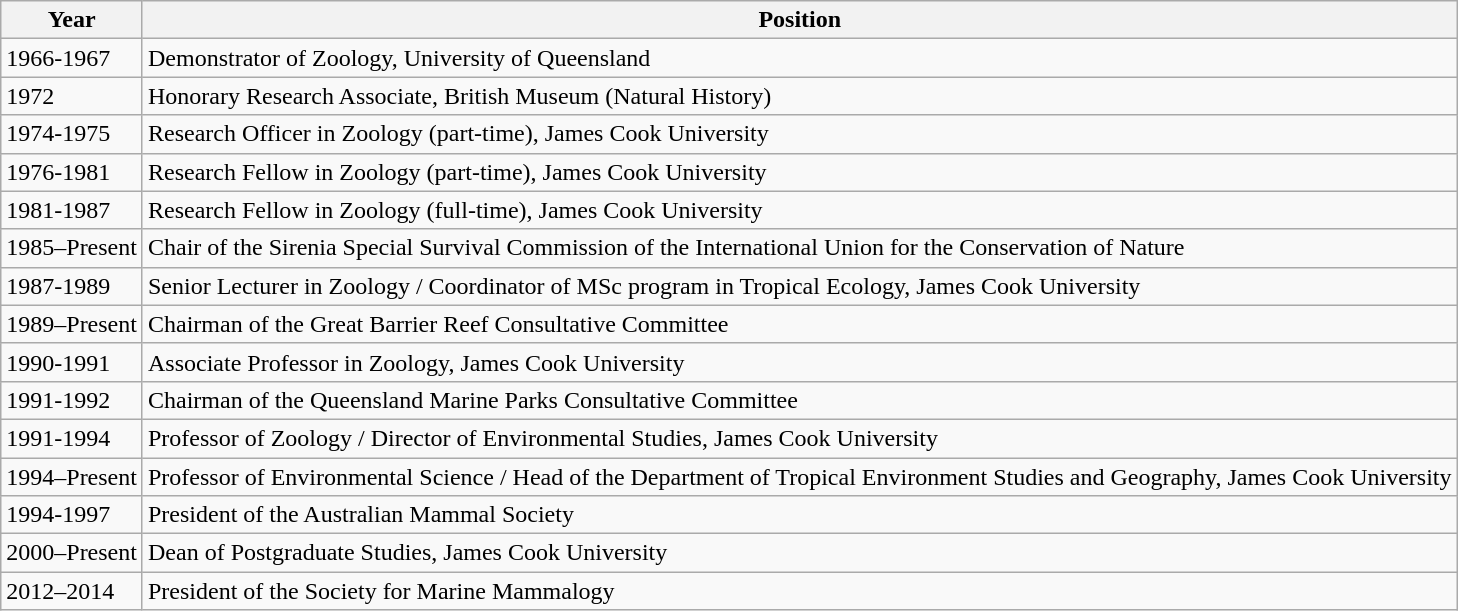<table class="wikitable">
<tr>
<th>Year</th>
<th>Position</th>
</tr>
<tr>
<td>1966-1967</td>
<td>Demonstrator of Zoology, University of Queensland</td>
</tr>
<tr>
<td>1972</td>
<td>Honorary Research Associate, British Museum (Natural History)</td>
</tr>
<tr>
<td>1974-1975</td>
<td>Research Officer in Zoology (part-time), James Cook University</td>
</tr>
<tr>
<td>1976-1981</td>
<td>Research Fellow in Zoology (part-time), James Cook University</td>
</tr>
<tr>
<td>1981-1987</td>
<td>Research Fellow in Zoology (full-time), James Cook University</td>
</tr>
<tr>
<td>1985–Present</td>
<td>Chair of the Sirenia Special Survival Commission of the International Union for the Conservation of Nature</td>
</tr>
<tr>
<td>1987-1989</td>
<td>Senior Lecturer in Zoology / Coordinator of MSc program in Tropical Ecology, James Cook University</td>
</tr>
<tr>
<td>1989–Present</td>
<td>Chairman of the Great Barrier Reef Consultative Committee</td>
</tr>
<tr>
<td>1990-1991</td>
<td>Associate Professor in Zoology, James Cook University</td>
</tr>
<tr>
<td>1991-1992</td>
<td>Chairman of the Queensland Marine Parks Consultative Committee</td>
</tr>
<tr>
<td>1991-1994</td>
<td>Professor of Zoology / Director of Environmental Studies, James Cook University</td>
</tr>
<tr>
<td>1994–Present</td>
<td>Professor of Environmental Science / Head of the Department of Tropical Environment Studies and Geography, James Cook University</td>
</tr>
<tr>
<td>1994-1997</td>
<td>President of the Australian Mammal Society</td>
</tr>
<tr>
<td>2000–Present</td>
<td>Dean of Postgraduate Studies, James Cook University</td>
</tr>
<tr>
<td>2012–2014</td>
<td>President of the Society for Marine Mammalogy</td>
</tr>
</table>
